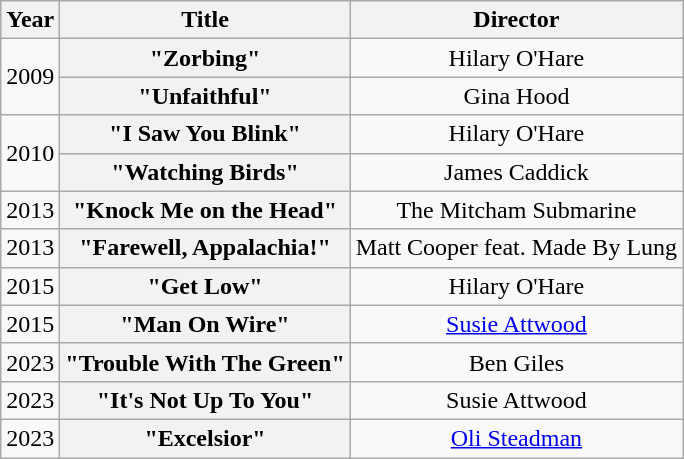<table class="wikitable plainrowheaders" style="text-align:center;" border="1">
<tr>
<th scope="col">Year</th>
<th scope="col">Title</th>
<th scope="col">Director</th>
</tr>
<tr>
<td rowspan="2">2009</td>
<th scope="row">"Zorbing"</th>
<td>Hilary O'Hare</td>
</tr>
<tr>
<th scope="row">"Unfaithful"</th>
<td>Gina Hood</td>
</tr>
<tr>
<td rowspan="2">2010</td>
<th scope="row">"I Saw You Blink"</th>
<td>Hilary O'Hare</td>
</tr>
<tr>
<th scope="row">"Watching Birds"</th>
<td>James Caddick</td>
</tr>
<tr>
<td>2013</td>
<th scope="row">"Knock Me on the Head"</th>
<td>The Mitcham Submarine</td>
</tr>
<tr>
<td>2013</td>
<th scope="row">"Farewell, Appalachia!"</th>
<td>Matt Cooper feat. Made By Lung</td>
</tr>
<tr>
<td>2015</td>
<th scope="row">"Get Low"</th>
<td>Hilary O'Hare</td>
</tr>
<tr>
<td>2015</td>
<th scope="row">"Man On Wire"</th>
<td><a href='#'>Susie Attwood</a></td>
</tr>
<tr>
<td>2023</td>
<th scope="row">"Trouble With The Green"</th>
<td>Ben Giles</td>
</tr>
<tr>
<td>2023</td>
<th scope="row">"It's Not Up To You"</th>
<td>Susie Attwood</td>
</tr>
<tr>
<td>2023</td>
<th scope="row">"Excelsior"</th>
<td><a href='#'>Oli Steadman</a></td>
</tr>
</table>
